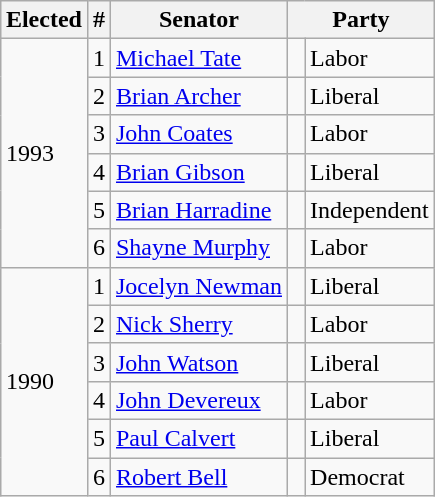<table class="wikitable" style="float: right">
<tr>
<th scope="col">Elected</th>
<th scope="col">#</th>
<th scope="col">Senator</th>
<th scope="col" colspan="2">Party</th>
</tr>
<tr>
<td rowspan="6">1993</td>
<td>1</td>
<td><a href='#'>Michael Tate</a></td>
<td> </td>
<td>Labor</td>
</tr>
<tr>
<td>2</td>
<td><a href='#'>Brian Archer</a></td>
<td> </td>
<td>Liberal</td>
</tr>
<tr>
<td>3</td>
<td><a href='#'>John Coates</a></td>
<td> </td>
<td>Labor</td>
</tr>
<tr>
<td>4</td>
<td><a href='#'>Brian Gibson</a></td>
<td> </td>
<td>Liberal</td>
</tr>
<tr>
<td>5</td>
<td><a href='#'>Brian Harradine</a></td>
<td> </td>
<td>Independent</td>
</tr>
<tr>
<td>6</td>
<td><a href='#'>Shayne Murphy</a></td>
<td> </td>
<td>Labor</td>
</tr>
<tr>
<td rowspan="6">1990</td>
<td>1</td>
<td><a href='#'>Jocelyn Newman</a></td>
<td> </td>
<td>Liberal</td>
</tr>
<tr>
<td>2</td>
<td><a href='#'>Nick Sherry</a></td>
<td> </td>
<td>Labor</td>
</tr>
<tr>
<td>3</td>
<td><a href='#'>John Watson</a></td>
<td> </td>
<td>Liberal</td>
</tr>
<tr>
<td>4</td>
<td><a href='#'>John Devereux</a></td>
<td> </td>
<td>Labor</td>
</tr>
<tr>
<td>5</td>
<td><a href='#'>Paul Calvert</a></td>
<td> </td>
<td>Liberal</td>
</tr>
<tr>
<td>6</td>
<td><a href='#'>Robert Bell</a></td>
<td> </td>
<td>Democrat</td>
</tr>
</table>
